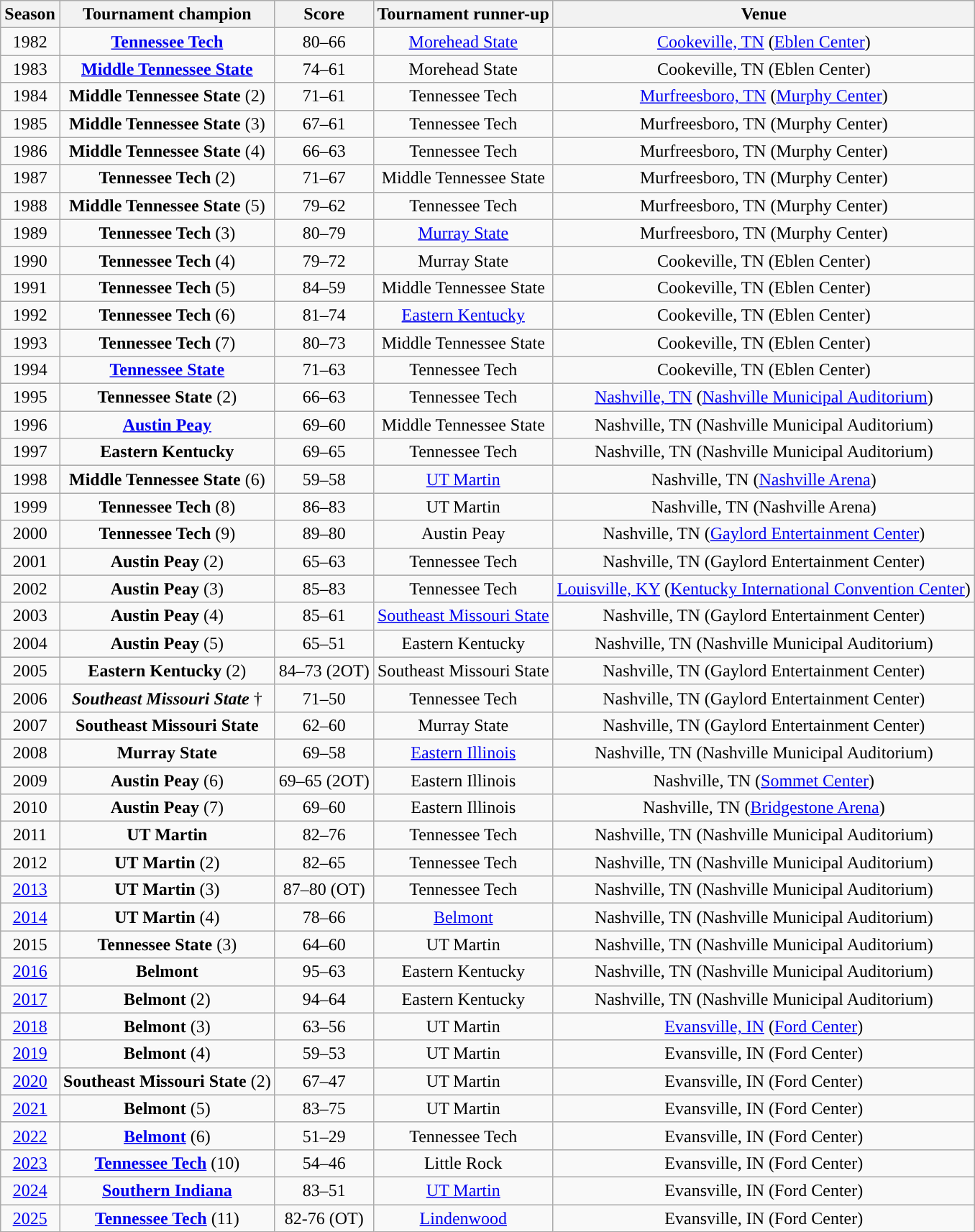<table class="wikitable sortable" style="text-align:center">
<tr>
<th width=px>Season</th>
<th width=px>Tournament champion</th>
<th width=px>Score</th>
<th width=px>Tournament runner-up</th>
<th width=px>Venue</th>
</tr>
<tr align=center>
<td>1982</td>
<td><strong><a href='#'>Tennessee Tech</a></strong></td>
<td>80–66</td>
<td><a href='#'>Morehead State</a></td>
<td><a href='#'>Cookeville, TN</a> (<a href='#'>Eblen Center</a>)</td>
</tr>
<tr align=center>
<td>1983</td>
<td><strong><a href='#'>Middle Tennessee State</a></strong></td>
<td>74–61</td>
<td>Morehead State</td>
<td>Cookeville, TN (Eblen Center)</td>
</tr>
<tr align=center>
<td>1984</td>
<td><strong>Middle Tennessee State</strong> (2)</td>
<td>71–61</td>
<td>Tennessee Tech</td>
<td><a href='#'>Murfreesboro, TN</a> (<a href='#'>Murphy Center</a>)</td>
</tr>
<tr align=center>
<td>1985</td>
<td><strong>Middle Tennessee State</strong> (3)</td>
<td>67–61</td>
<td>Tennessee Tech</td>
<td>Murfreesboro, TN (Murphy Center)</td>
</tr>
<tr align=center>
<td>1986</td>
<td><strong>Middle Tennessee State</strong> (4)</td>
<td>66–63</td>
<td>Tennessee Tech</td>
<td>Murfreesboro, TN (Murphy Center)</td>
</tr>
<tr align=center>
<td>1987</td>
<td><strong>Tennessee Tech</strong> (2)</td>
<td>71–67</td>
<td>Middle Tennessee State</td>
<td>Murfreesboro, TN (Murphy Center)</td>
</tr>
<tr align=center>
<td>1988</td>
<td><strong>Middle Tennessee State</strong> (5)</td>
<td>79–62</td>
<td>Tennessee Tech</td>
<td>Murfreesboro, TN (Murphy Center)</td>
</tr>
<tr align=center>
<td>1989</td>
<td><strong>Tennessee Tech</strong> (3)</td>
<td>80–79</td>
<td><a href='#'>Murray State</a></td>
<td>Murfreesboro, TN (Murphy Center)</td>
</tr>
<tr align=center>
<td>1990</td>
<td><strong>Tennessee Tech</strong> (4)</td>
<td>79–72</td>
<td>Murray State</td>
<td>Cookeville, TN (Eblen Center)</td>
</tr>
<tr align=center>
<td>1991</td>
<td><strong>Tennessee Tech</strong> (5)</td>
<td>84–59</td>
<td>Middle Tennessee State</td>
<td>Cookeville, TN (Eblen Center)</td>
</tr>
<tr align=center>
<td>1992</td>
<td><strong>Tennessee Tech</strong> (6)</td>
<td>81–74</td>
<td><a href='#'>Eastern Kentucky</a></td>
<td>Cookeville, TN (Eblen Center)</td>
</tr>
<tr align=center>
<td>1993</td>
<td><strong>Tennessee Tech</strong> (7)</td>
<td>80–73</td>
<td>Middle Tennessee State</td>
<td>Cookeville, TN (Eblen Center)</td>
</tr>
<tr align=center>
<td>1994</td>
<td><strong><a href='#'>Tennessee State</a></strong></td>
<td>71–63</td>
<td>Tennessee Tech</td>
<td>Cookeville, TN (Eblen Center)</td>
</tr>
<tr align=center>
<td>1995</td>
<td><strong>Tennessee State</strong> (2)</td>
<td>66–63</td>
<td>Tennessee Tech</td>
<td><a href='#'>Nashville, TN</a> (<a href='#'>Nashville Municipal Auditorium</a>)</td>
</tr>
<tr align=center>
<td>1996</td>
<td><strong><a href='#'>Austin Peay</a></strong></td>
<td>69–60</td>
<td>Middle Tennessee State</td>
<td>Nashville, TN (Nashville Municipal Auditorium)</td>
</tr>
<tr align=center>
<td>1997</td>
<td><strong>Eastern Kentucky</strong></td>
<td>69–65</td>
<td>Tennessee Tech</td>
<td>Nashville, TN (Nashville Municipal Auditorium)</td>
</tr>
<tr align=center>
<td>1998</td>
<td><strong>Middle Tennessee State</strong> (6)</td>
<td>59–58</td>
<td><a href='#'>UT Martin</a></td>
<td>Nashville, TN (<a href='#'>Nashville Arena</a>)</td>
</tr>
<tr align=center>
<td>1999</td>
<td><strong>Tennessee Tech</strong> (8)</td>
<td>86–83</td>
<td>UT Martin</td>
<td>Nashville, TN (Nashville Arena)</td>
</tr>
<tr align=center>
<td>2000</td>
<td><strong>Tennessee Tech</strong> (9)</td>
<td>89–80</td>
<td>Austin Peay</td>
<td>Nashville, TN (<a href='#'>Gaylord Entertainment Center</a>)</td>
</tr>
<tr align=center>
<td>2001</td>
<td><strong>Austin Peay</strong> (2)</td>
<td>65–63</td>
<td>Tennessee Tech</td>
<td>Nashville, TN (Gaylord Entertainment Center)</td>
</tr>
<tr align=center>
<td>2002</td>
<td><strong>Austin Peay</strong> (3)</td>
<td>85–83</td>
<td>Tennessee Tech</td>
<td><a href='#'>Louisville, KY</a> (<a href='#'>Kentucky International Convention Center</a>)</td>
</tr>
<tr align=center>
<td>2003</td>
<td><strong>Austin Peay</strong> (4)</td>
<td>85–61</td>
<td><a href='#'>Southeast Missouri State</a></td>
<td>Nashville, TN (Gaylord Entertainment Center)</td>
</tr>
<tr align=center>
<td>2004</td>
<td><strong>Austin Peay</strong> (5)</td>
<td>65–51</td>
<td>Eastern Kentucky</td>
<td>Nashville, TN (Nashville Municipal Auditorium)</td>
</tr>
<tr align=center>
<td>2005</td>
<td><strong>Eastern Kentucky</strong> (2)</td>
<td>84–73 (2OT)</td>
<td>Southeast Missouri State</td>
<td>Nashville, TN (Gaylord Entertainment Center)</td>
</tr>
<tr align=center>
<td>2006</td>
<td><strong><em>Southeast Missouri State</em></strong> †</td>
<td>71–50</td>
<td>Tennessee Tech</td>
<td>Nashville, TN (Gaylord Entertainment Center)</td>
</tr>
<tr align=center>
<td>2007</td>
<td><strong>Southeast Missouri State</strong></td>
<td>62–60</td>
<td>Murray State</td>
<td>Nashville, TN (Gaylord Entertainment Center)</td>
</tr>
<tr align=center>
<td>2008</td>
<td><strong>Murray State</strong></td>
<td>69–58</td>
<td><a href='#'>Eastern Illinois</a></td>
<td>Nashville, TN (Nashville Municipal Auditorium)</td>
</tr>
<tr align=center>
<td>2009</td>
<td><strong>Austin Peay</strong> (6)</td>
<td>69–65 (2OT)</td>
<td>Eastern Illinois</td>
<td>Nashville, TN (<a href='#'>Sommet Center</a>)</td>
</tr>
<tr align=center>
<td>2010</td>
<td><strong>Austin Peay</strong> (7)</td>
<td>69–60</td>
<td>Eastern Illinois</td>
<td>Nashville, TN (<a href='#'>Bridgestone Arena</a>)</td>
</tr>
<tr align=center>
<td>2011</td>
<td><strong>UT Martin</strong></td>
<td>82–76</td>
<td>Tennessee Tech</td>
<td>Nashville, TN (Nashville Municipal Auditorium)</td>
</tr>
<tr align=center>
<td>2012</td>
<td><strong>UT Martin</strong> (2)</td>
<td>82–65</td>
<td>Tennessee Tech</td>
<td>Nashville, TN (Nashville Municipal Auditorium)</td>
</tr>
<tr align=center>
<td><a href='#'>2013</a></td>
<td><strong>UT Martin</strong> (3)</td>
<td>87–80 (OT)</td>
<td>Tennessee Tech</td>
<td>Nashville, TN (Nashville Municipal Auditorium)</td>
</tr>
<tr align=center>
<td><a href='#'>2014</a></td>
<td><strong>UT Martin</strong> (4)</td>
<td>78–66</td>
<td><a href='#'>Belmont</a></td>
<td>Nashville, TN (Nashville Municipal Auditorium)</td>
</tr>
<tr align=center>
<td>2015</td>
<td><strong>Tennessee State</strong> (3)</td>
<td>64–60</td>
<td>UT Martin</td>
<td>Nashville, TN (Nashville Municipal Auditorium)</td>
</tr>
<tr align=center>
<td><a href='#'>2016</a></td>
<td><strong>Belmont</strong></td>
<td>95–63</td>
<td>Eastern Kentucky</td>
<td>Nashville, TN (Nashville Municipal Auditorium)</td>
</tr>
<tr align=center>
<td><a href='#'>2017</a></td>
<td><strong>Belmont</strong> (2)</td>
<td>94–64</td>
<td>Eastern Kentucky</td>
<td>Nashville, TN (Nashville Municipal Auditorium)</td>
</tr>
<tr align=center>
<td><a href='#'>2018</a></td>
<td><strong>Belmont</strong> (3)</td>
<td>63–56</td>
<td>UT Martin</td>
<td><a href='#'>Evansville, IN</a> (<a href='#'>Ford Center</a>)</td>
</tr>
<tr align=center>
<td><a href='#'>2019</a></td>
<td><strong>Belmont</strong> (4)</td>
<td>59–53</td>
<td>UT Martin</td>
<td>Evansville, IN (Ford Center)</td>
</tr>
<tr align=center>
<td><a href='#'>2020</a></td>
<td><strong>Southeast Missouri State</strong> (2)</td>
<td>67–47</td>
<td>UT Martin</td>
<td>Evansville, IN (Ford Center)</td>
</tr>
<tr align=center>
<td><a href='#'>2021</a></td>
<td><strong>Belmont</strong> (5)</td>
<td>83–75</td>
<td>UT Martin</td>
<td>Evansville, IN (Ford Center)</td>
</tr>
<tr align=center>
<td><a href='#'>2022</a></td>
<td><strong><a href='#'>Belmont</a></strong> (6)</td>
<td>51–29</td>
<td>Tennessee Tech</td>
<td>Evansville, IN (Ford Center)</td>
</tr>
<tr align=center>
<td><a href='#'>2023</a></td>
<td><strong><a href='#'>Tennessee Tech</a></strong> (10)</td>
<td>54–46</td>
<td>Little Rock</td>
<td>Evansville, IN (Ford Center)</td>
</tr>
<tr align=center>
<td><a href='#'>2024</a></td>
<td><strong><a href='#'>Southern Indiana</a></strong></td>
<td>83–51</td>
<td><a href='#'>UT Martin</a></td>
<td>Evansville, IN (Ford Center)</td>
</tr>
<tr align=center>
<td><a href='#'>2025</a></td>
<td><strong><a href='#'>Tennessee Tech</a></strong> (11)</td>
<td>82-76 (OT)</td>
<td><a href='#'>Lindenwood</a></td>
<td>Evansville, IN (Ford Center)</td>
</tr>
</table>
